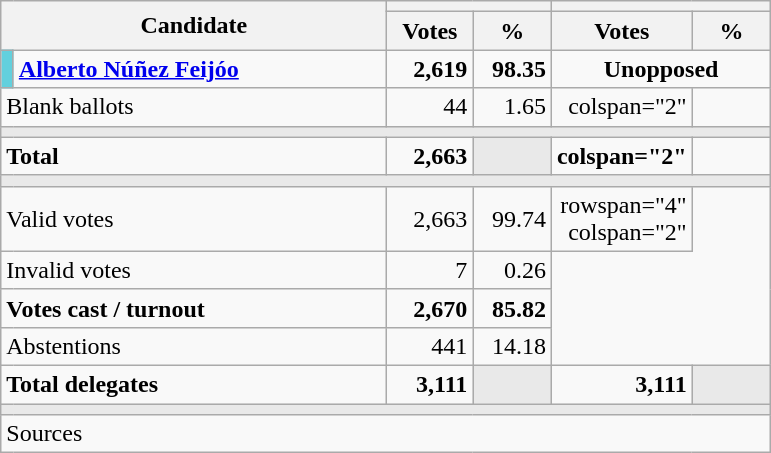<table class="wikitable" style="text-align:right;">
<tr>
<th rowspan="2" colspan="2" width="250">Candidate</th>
<th colspan="2"></th>
<th colspan="2"></th>
</tr>
<tr>
<th width="50">Votes</th>
<th width="45">%</th>
<th width="50">Votes</th>
<th width="45">%</th>
</tr>
<tr>
<td width="1" style="color:inherit;background:#62D0DD"></td>
<td align="left"><strong><a href='#'>Alberto Núñez Feijóo</a></strong></td>
<td><strong>2,619</strong></td>
<td><strong>98.35</strong></td>
<td colspan="2" align="center"><strong>Unopposed</strong></td>
</tr>
<tr>
<td align="left" colspan="2">Blank ballots</td>
<td>44</td>
<td>1.65</td>
<td>colspan="2" </td>
</tr>
<tr>
<td colspan="6" bgcolor="#E9E9E9"></td>
</tr>
<tr style="font-weight:bold;">
<td align="left" colspan="2">Total</td>
<td>2,663</td>
<td bgcolor="#E9E9E9"></td>
<td>colspan="2" </td>
</tr>
<tr>
<td colspan="6" bgcolor="#E9E9E9"></td>
</tr>
<tr>
<td align="left" colspan="2">Valid votes</td>
<td>2,663</td>
<td>99.74</td>
<td>rowspan="4" colspan="2" </td>
</tr>
<tr>
<td align="left" colspan="2">Invalid votes</td>
<td>7</td>
<td>0.26</td>
</tr>
<tr style="font-weight:bold;">
<td align="left" colspan="2">Votes cast / turnout</td>
<td>2,670</td>
<td>85.82</td>
</tr>
<tr>
<td align="left" colspan="2">Abstentions</td>
<td>441</td>
<td>14.18</td>
</tr>
<tr style="font-weight:bold;">
<td align="left" colspan="2">Total delegates</td>
<td>3,111</td>
<td bgcolor="#E9E9E9"></td>
<td>3,111</td>
<td bgcolor="#E9E9E9"></td>
</tr>
<tr>
<td colspan="6" bgcolor="#E9E9E9"></td>
</tr>
<tr>
<td align="left" colspan="6">Sources</td>
</tr>
</table>
